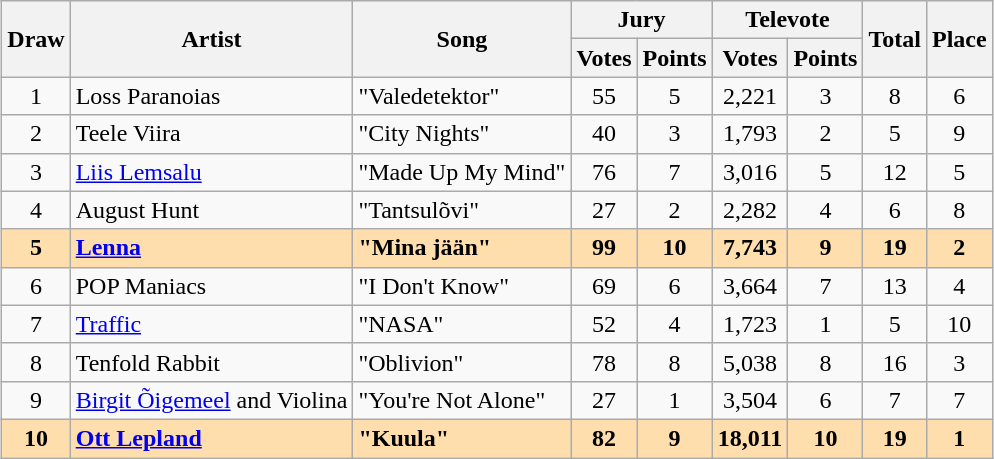<table class="sortable wikitable" style="margin: 1em auto 1em auto; text-align:center">
<tr>
<th rowspan="2">Draw</th>
<th rowspan="2">Artist</th>
<th rowspan="2">Song</th>
<th colspan="2">Jury</th>
<th colspan="2">Televote</th>
<th rowspan="2">Total</th>
<th rowspan="2">Place</th>
</tr>
<tr>
<th>Votes</th>
<th>Points</th>
<th>Votes</th>
<th>Points</th>
</tr>
<tr>
<td>1</td>
<td align="left">Loss Paranoias</td>
<td align="left">"Valedetektor"</td>
<td>55</td>
<td>5</td>
<td>2,221</td>
<td>3</td>
<td>8</td>
<td>6</td>
</tr>
<tr>
<td>2</td>
<td align="left">Teele Viira</td>
<td align="left">"City Nights"</td>
<td>40</td>
<td>3</td>
<td>1,793</td>
<td>2</td>
<td>5</td>
<td>9</td>
</tr>
<tr>
<td>3</td>
<td align="left"><a href='#'>Liis Lemsalu</a></td>
<td align="left">"Made Up My Mind"</td>
<td>76</td>
<td>7</td>
<td>3,016</td>
<td>5</td>
<td>12</td>
<td>5</td>
</tr>
<tr>
<td>4</td>
<td align="left">August Hunt</td>
<td align="left">"Tantsulõvi"</td>
<td>27</td>
<td>2</td>
<td>2,282</td>
<td>4</td>
<td>6</td>
<td>8</td>
</tr>
<tr style="font-weight:bold;background:navajowhite;">
<td>5</td>
<td align="left"><a href='#'>Lenna</a></td>
<td align="left">"Mina jään"</td>
<td>99</td>
<td>10</td>
<td>7,743</td>
<td>9</td>
<td>19</td>
<td>2</td>
</tr>
<tr>
<td>6</td>
<td align="left">POP Maniacs</td>
<td align="left">"I Don't Know"</td>
<td>69</td>
<td>6</td>
<td>3,664</td>
<td>7</td>
<td>13</td>
<td>4</td>
</tr>
<tr>
<td>7</td>
<td align="left"><a href='#'>Traffic</a></td>
<td align="left">"NASA"</td>
<td>52</td>
<td>4</td>
<td>1,723</td>
<td>1</td>
<td>5</td>
<td>10</td>
</tr>
<tr>
<td>8</td>
<td align="left">Tenfold Rabbit</td>
<td align="left">"Oblivion"</td>
<td>78</td>
<td>8</td>
<td>5,038</td>
<td>8</td>
<td>16</td>
<td>3</td>
</tr>
<tr>
<td>9</td>
<td align="left"><a href='#'>Birgit Õigemeel</a> and Violina</td>
<td align="left">"You're Not Alone"</td>
<td>27</td>
<td>1</td>
<td>3,504</td>
<td>6</td>
<td>7</td>
<td>7</td>
</tr>
<tr style="font-weight:bold; background:navajowhite;">
<td>10</td>
<td align="left"><a href='#'>Ott Lepland</a></td>
<td align="left">"Kuula"</td>
<td>82</td>
<td>9</td>
<td>18,011</td>
<td>10</td>
<td>19</td>
<td>1</td>
</tr>
</table>
